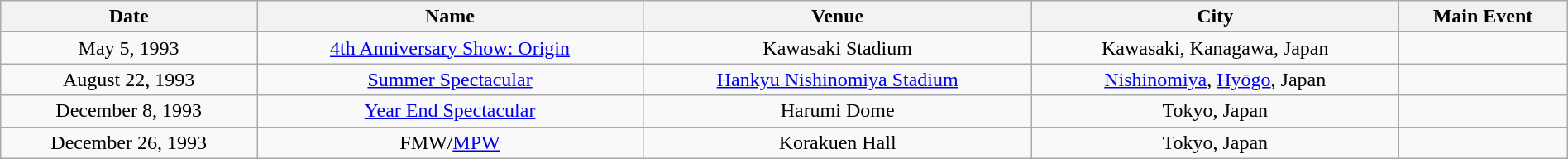<table class="wikitable" width="100%">
<tr>
<th>Date</th>
<th>Name</th>
<th>Venue</th>
<th>City</th>
<th>Main Event</th>
</tr>
<tr align=center>
<td>May 5, 1993</td>
<td><a href='#'>4th Anniversary Show: Origin</a></td>
<td>Kawasaki Stadium</td>
<td>Kawasaki, Kanagawa, Japan</td>
<td></td>
</tr>
<tr align=center>
<td>August 22, 1993</td>
<td><a href='#'>Summer Spectacular</a></td>
<td><a href='#'>Hankyu Nishinomiya Stadium</a></td>
<td><a href='#'>Nishinomiya</a>, <a href='#'>Hyōgo</a>, Japan</td>
<td></td>
</tr>
<tr align=center>
<td>December 8, 1993</td>
<td><a href='#'>Year End Spectacular</a></td>
<td>Harumi Dome</td>
<td>Tokyo, Japan</td>
<td></td>
</tr>
<tr align=center>
<td>December 26, 1993</td>
<td>FMW/<a href='#'>MPW</a></td>
<td>Korakuen Hall</td>
<td>Tokyo, Japan</td>
<td></td>
</tr>
</table>
